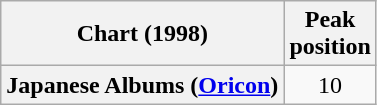<table class="wikitable plainrowheaders" style="text-align:center">
<tr>
<th scope="col">Chart (1998)</th>
<th scope="col">Peak<br> position</th>
</tr>
<tr>
<th scope="row">Japanese Albums (<a href='#'>Oricon</a>)</th>
<td>10</td>
</tr>
</table>
